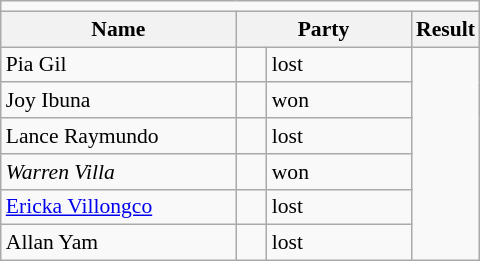<table class=wikitable style="font-size:90%">
<tr>
<td colspan=4 bgcolor=></td>
</tr>
<tr>
<th width=150px>Name</th>
<th colspan=2 width=110px>Party</th>
<th>Result</th>
</tr>
<tr>
<td>Pia Gil</td>
<td></td>
<td>lost</td>
</tr>
<tr>
<td>Joy Ibuna</td>
<td></td>
<td>won</td>
</tr>
<tr>
<td>Lance Raymundo</td>
<td></td>
<td>lost</td>
</tr>
<tr>
<td><em>Warren Villa</em></td>
<td></td>
<td>won</td>
</tr>
<tr>
<td><a href='#'>Ericka Villongco</a></td>
<td></td>
<td>lost</td>
</tr>
<tr>
<td>Allan Yam</td>
<td></td>
<td>lost</td>
</tr>
</table>
